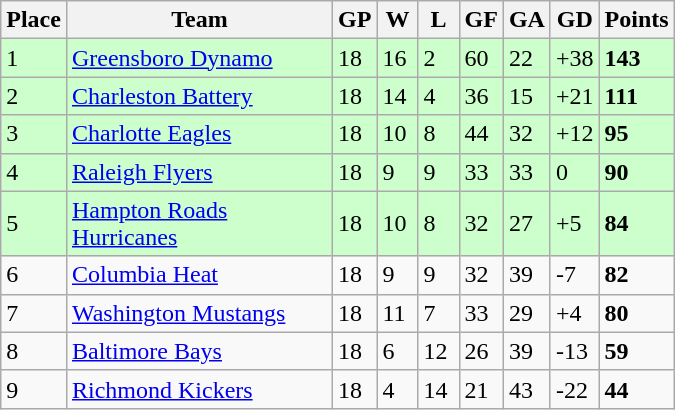<table class="wikitable">
<tr>
<th>Place</th>
<th width="170">Team</th>
<th width="20">GP</th>
<th width="20">W</th>
<th width="20">L</th>
<th width="20">GF</th>
<th width="20">GA</th>
<th width="25">GD</th>
<th>Points</th>
</tr>
<tr bgcolor=#ccffcc>
<td>1</td>
<td><a href='#'>Greensboro Dynamo</a></td>
<td>18</td>
<td>16</td>
<td>2</td>
<td>60</td>
<td>22</td>
<td>+38</td>
<td><strong>143</strong></td>
</tr>
<tr bgcolor=#ccffcc>
<td>2</td>
<td><a href='#'>Charleston Battery</a></td>
<td>18</td>
<td>14</td>
<td>4</td>
<td>36</td>
<td>15</td>
<td>+21</td>
<td><strong>111</strong></td>
</tr>
<tr bgcolor=#ccffcc>
<td>3</td>
<td><a href='#'>Charlotte Eagles</a></td>
<td>18</td>
<td>10</td>
<td>8</td>
<td>44</td>
<td>32</td>
<td>+12</td>
<td><strong>95</strong></td>
</tr>
<tr bgcolor=#ccffcc>
<td>4</td>
<td><a href='#'>Raleigh Flyers</a></td>
<td>18</td>
<td>9</td>
<td>9</td>
<td>33</td>
<td>33</td>
<td>0</td>
<td><strong>90</strong></td>
</tr>
<tr bgcolor=#ccffcc>
<td>5</td>
<td><a href='#'>Hampton Roads Hurricanes</a></td>
<td>18</td>
<td>10</td>
<td>8</td>
<td>32</td>
<td>27</td>
<td>+5</td>
<td><strong>84</strong></td>
</tr>
<tr>
<td>6</td>
<td><a href='#'>Columbia Heat</a></td>
<td>18</td>
<td>9</td>
<td>9</td>
<td>32</td>
<td>39</td>
<td>-7</td>
<td><strong>82</strong></td>
</tr>
<tr>
<td>7</td>
<td><a href='#'>Washington Mustangs</a></td>
<td>18</td>
<td>11</td>
<td>7</td>
<td>33</td>
<td>29</td>
<td>+4</td>
<td><strong>80</strong></td>
</tr>
<tr>
<td>8</td>
<td><a href='#'>Baltimore Bays</a></td>
<td>18</td>
<td>6</td>
<td>12</td>
<td>26</td>
<td>39</td>
<td>-13</td>
<td><strong>59</strong></td>
</tr>
<tr>
<td>9</td>
<td><a href='#'>Richmond Kickers</a></td>
<td>18</td>
<td>4</td>
<td>14</td>
<td>21</td>
<td>43</td>
<td>-22</td>
<td><strong>44</strong></td>
</tr>
</table>
